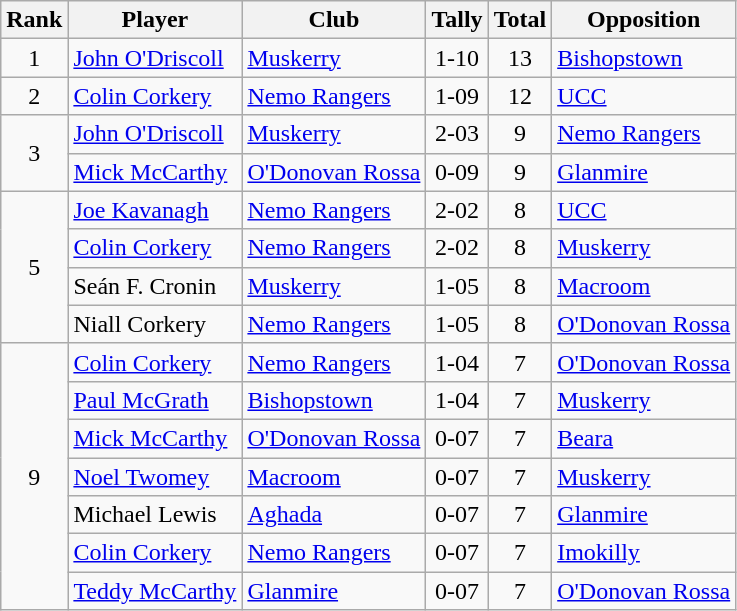<table class="wikitable">
<tr>
<th>Rank</th>
<th>Player</th>
<th>Club</th>
<th>Tally</th>
<th>Total</th>
<th>Opposition</th>
</tr>
<tr>
<td rowspan="1" style="text-align:center;">1</td>
<td><a href='#'>John O'Driscoll</a></td>
<td><a href='#'>Muskerry</a></td>
<td align=center>1-10</td>
<td align=center>13</td>
<td><a href='#'>Bishopstown</a></td>
</tr>
<tr>
<td rowspan="1" style="text-align:center;">2</td>
<td><a href='#'>Colin Corkery</a></td>
<td><a href='#'>Nemo Rangers</a></td>
<td align=center>1-09</td>
<td align=center>12</td>
<td><a href='#'>UCC</a></td>
</tr>
<tr>
<td rowspan="2" style="text-align:center;">3</td>
<td><a href='#'>John O'Driscoll</a></td>
<td><a href='#'>Muskerry</a></td>
<td align=center>2-03</td>
<td align=center>9</td>
<td><a href='#'>Nemo Rangers</a></td>
</tr>
<tr>
<td><a href='#'>Mick McCarthy</a></td>
<td><a href='#'>O'Donovan Rossa</a></td>
<td align=center>0-09</td>
<td align=center>9</td>
<td><a href='#'>Glanmire</a></td>
</tr>
<tr>
<td rowspan="4" style="text-align:center;">5</td>
<td><a href='#'>Joe Kavanagh</a></td>
<td><a href='#'>Nemo Rangers</a></td>
<td align=center>2-02</td>
<td align=center>8</td>
<td><a href='#'>UCC</a></td>
</tr>
<tr>
<td><a href='#'>Colin Corkery</a></td>
<td><a href='#'>Nemo Rangers</a></td>
<td align=center>2-02</td>
<td align=center>8</td>
<td><a href='#'>Muskerry</a></td>
</tr>
<tr>
<td>Seán F. Cronin</td>
<td><a href='#'>Muskerry</a></td>
<td align=center>1-05</td>
<td align=center>8</td>
<td><a href='#'>Macroom</a></td>
</tr>
<tr>
<td>Niall Corkery</td>
<td><a href='#'>Nemo Rangers</a></td>
<td align=center>1-05</td>
<td align=center>8</td>
<td><a href='#'>O'Donovan Rossa</a></td>
</tr>
<tr>
<td rowspan="7" style="text-align:center;">9</td>
<td><a href='#'>Colin Corkery</a></td>
<td><a href='#'>Nemo Rangers</a></td>
<td align=center>1-04</td>
<td align=center>7</td>
<td><a href='#'>O'Donovan Rossa</a></td>
</tr>
<tr>
<td><a href='#'>Paul McGrath</a></td>
<td><a href='#'>Bishopstown</a></td>
<td align=center>1-04</td>
<td align=center>7</td>
<td><a href='#'>Muskerry</a></td>
</tr>
<tr>
<td><a href='#'>Mick McCarthy</a></td>
<td><a href='#'>O'Donovan Rossa</a></td>
<td align=center>0-07</td>
<td align=center>7</td>
<td><a href='#'>Beara</a></td>
</tr>
<tr>
<td><a href='#'>Noel Twomey</a></td>
<td><a href='#'>Macroom</a></td>
<td align=center>0-07</td>
<td align=center>7</td>
<td><a href='#'>Muskerry</a></td>
</tr>
<tr>
<td>Michael Lewis</td>
<td><a href='#'>Aghada</a></td>
<td align=center>0-07</td>
<td align=center>7</td>
<td><a href='#'>Glanmire</a></td>
</tr>
<tr>
<td><a href='#'>Colin Corkery</a></td>
<td><a href='#'>Nemo Rangers</a></td>
<td align=center>0-07</td>
<td align=center>7</td>
<td><a href='#'>Imokilly</a></td>
</tr>
<tr>
<td><a href='#'>Teddy McCarthy</a></td>
<td><a href='#'>Glanmire</a></td>
<td align=center>0-07</td>
<td align=center>7</td>
<td><a href='#'>O'Donovan Rossa</a></td>
</tr>
</table>
